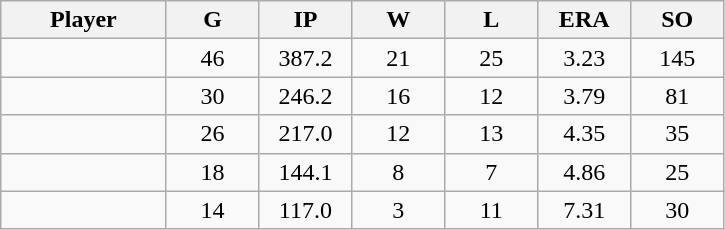<table class="wikitable sortable">
<tr>
<th bgcolor="#DDDDFF" width="16%">Player</th>
<th bgcolor="#DDDDFF" width="9%">G</th>
<th bgcolor="#DDDDFF" width="9%">IP</th>
<th bgcolor="#DDDDFF" width="9%">W</th>
<th bgcolor="#DDDDFF" width="9%">L</th>
<th bgcolor="#DDDDFF" width="9%">ERA</th>
<th bgcolor="#DDDDFF" width="9%">SO</th>
</tr>
<tr align="center">
<td></td>
<td>46</td>
<td>387.2</td>
<td>21</td>
<td>25</td>
<td>3.23</td>
<td>145</td>
</tr>
<tr align="center">
<td></td>
<td>30</td>
<td>246.2</td>
<td>16</td>
<td>12</td>
<td>3.79</td>
<td>81</td>
</tr>
<tr align="center">
<td></td>
<td>26</td>
<td>217.0</td>
<td>12</td>
<td>13</td>
<td>4.35</td>
<td>35</td>
</tr>
<tr align="center">
<td></td>
<td>18</td>
<td>144.1</td>
<td>8</td>
<td>7</td>
<td>4.86</td>
<td>25</td>
</tr>
<tr align="center">
<td></td>
<td>14</td>
<td>117.0</td>
<td>3</td>
<td>11</td>
<td>7.31</td>
<td>30</td>
</tr>
</table>
